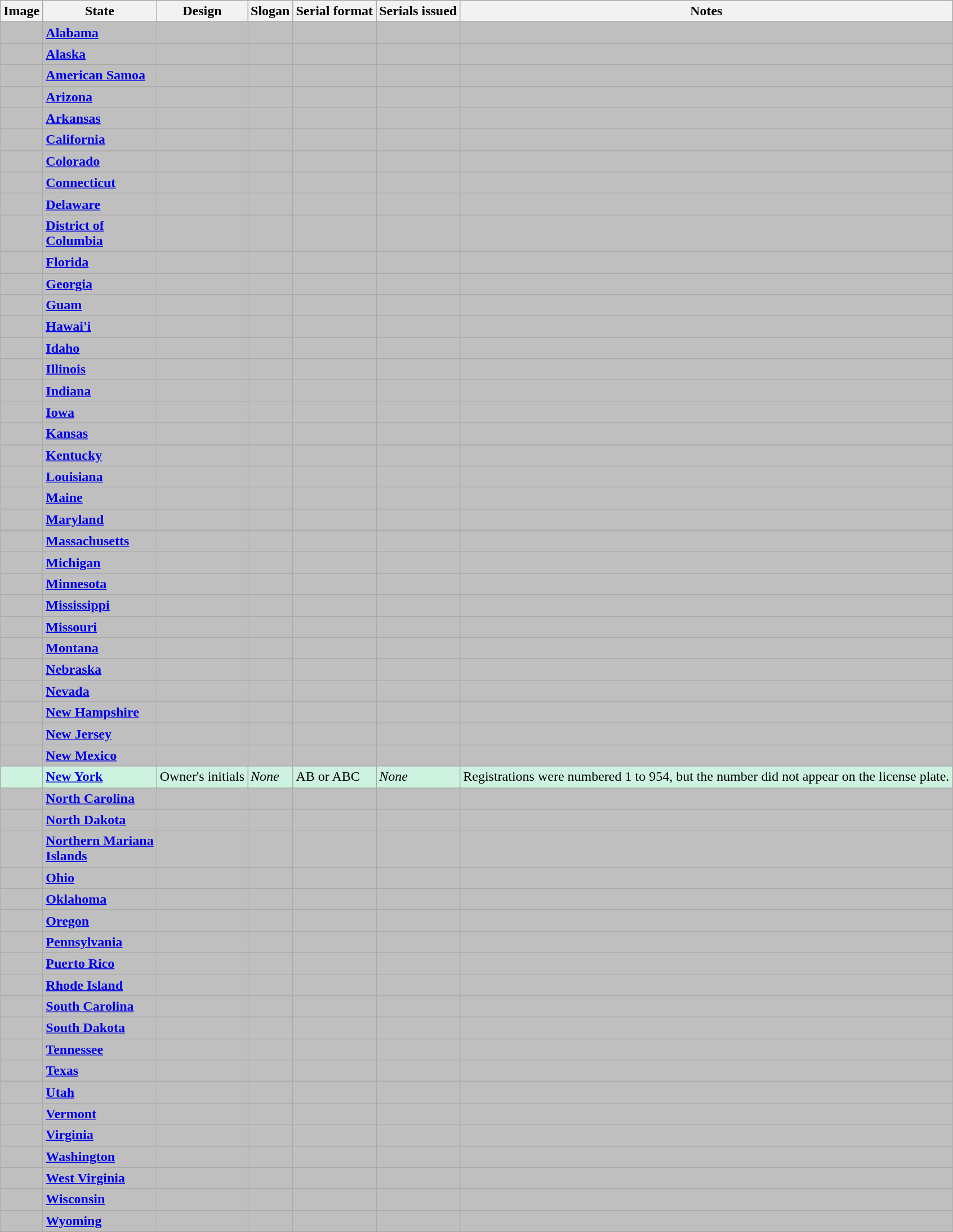<table class="wikitable">
<tr>
<th>Image</th>
<th>State</th>
<th>Design</th>
<th>Slogan</th>
<th>Serial format</th>
<th>Serials issued</th>
<th>Notes</th>
</tr>
<tr style="background:#BFBFBF";>
<td></td>
<td><strong><a href='#'>Alabama</a></strong></td>
<td></td>
<td></td>
<td></td>
<td></td>
<td></td>
</tr>
<tr style="background:#BFBFBF";>
<td></td>
<td><strong><a href='#'>Alaska</a></strong></td>
<td></td>
<td></td>
<td></td>
<td></td>
<td></td>
</tr>
<tr style="background:#BFBFBF";>
<td></td>
<td><strong><a href='#'>American Samoa</a></strong></td>
<td></td>
<td></td>
<td></td>
<td></td>
<td></td>
</tr>
<tr style="background:#BFBFBF";>
<td></td>
<td><strong><a href='#'>Arizona</a></strong></td>
<td></td>
<td></td>
<td></td>
<td></td>
<td></td>
</tr>
<tr style="background:#BFBFBF";>
<td></td>
<td><strong><a href='#'>Arkansas</a></strong></td>
<td></td>
<td></td>
<td></td>
<td></td>
<td></td>
</tr>
<tr style="background:#BFBFBF";>
<td></td>
<td><strong><a href='#'>California</a></strong></td>
<td></td>
<td></td>
<td></td>
<td></td>
<td></td>
</tr>
<tr style="background:#BFBFBF";>
<td></td>
<td><strong><a href='#'>Colorado</a></strong></td>
<td></td>
<td></td>
<td></td>
<td></td>
<td></td>
</tr>
<tr style="background:#BFBFBF";>
<td></td>
<td><strong><a href='#'>Connecticut</a></strong></td>
<td></td>
<td></td>
<td></td>
<td></td>
<td></td>
</tr>
<tr style="background:#BFBFBF";>
<td></td>
<td><strong><a href='#'>Delaware</a></strong></td>
<td></td>
<td></td>
<td></td>
<td></td>
<td></td>
</tr>
<tr style="background:#BFBFBF";>
<td></td>
<td><strong><a href='#'>District of<br>Columbia</a></strong></td>
<td></td>
<td></td>
<td></td>
<td></td>
<td></td>
</tr>
<tr style="background:#BFBFBF";>
<td></td>
<td><strong><a href='#'>Florida</a></strong></td>
<td></td>
<td></td>
<td></td>
<td></td>
<td></td>
</tr>
<tr style="background:#BFBFBF";>
<td></td>
<td><strong><a href='#'>Georgia</a></strong></td>
<td></td>
<td></td>
<td></td>
<td></td>
<td></td>
</tr>
<tr style="background:#BFBFBF";>
<td></td>
<td><strong><a href='#'>Guam</a></strong></td>
<td></td>
<td></td>
<td></td>
<td></td>
<td></td>
</tr>
<tr style="background:#BFBFBF";>
<td></td>
<td><strong><a href='#'>Hawai'i</a></strong></td>
<td></td>
<td></td>
<td></td>
<td></td>
<td></td>
</tr>
<tr style="background:#BFBFBF";>
<td></td>
<td><strong><a href='#'>Idaho</a></strong></td>
<td></td>
<td></td>
<td></td>
<td></td>
<td></td>
</tr>
<tr style="background:#BFBFBF";>
<td></td>
<td><strong><a href='#'>Illinois</a></strong></td>
<td></td>
<td></td>
<td></td>
<td></td>
<td></td>
</tr>
<tr style="background:#BFBFBF";>
<td></td>
<td><strong><a href='#'>Indiana</a></strong></td>
<td></td>
<td></td>
<td></td>
<td></td>
<td></td>
</tr>
<tr style="background:#BFBFBF";>
<td></td>
<td><strong><a href='#'>Iowa</a></strong></td>
<td></td>
<td></td>
<td></td>
<td></td>
<td></td>
</tr>
<tr style="background:#BFBFBF";>
<td></td>
<td><strong><a href='#'>Kansas</a></strong></td>
<td></td>
<td></td>
<td></td>
<td></td>
<td></td>
</tr>
<tr style="background:#BFBFBF";>
<td></td>
<td><strong><a href='#'>Kentucky</a></strong></td>
<td></td>
<td></td>
<td></td>
<td></td>
<td></td>
</tr>
<tr style="background:#BFBFBF";>
<td></td>
<td><strong><a href='#'>Louisiana</a></strong></td>
<td></td>
<td></td>
<td></td>
<td></td>
<td></td>
</tr>
<tr style="background:#BFBFBF";>
<td></td>
<td><strong><a href='#'>Maine</a></strong></td>
<td></td>
<td></td>
<td></td>
<td></td>
<td></td>
</tr>
<tr style="background:#BFBFBF";>
<td></td>
<td><strong><a href='#'>Maryland</a></strong></td>
<td></td>
<td></td>
<td></td>
<td></td>
<td></td>
</tr>
<tr style="background:#BFBFBF";>
<td></td>
<td><strong><a href='#'>Massachusetts</a></strong></td>
<td></td>
<td></td>
<td></td>
<td></td>
<td></td>
</tr>
<tr style="background:#BFBFBF";>
<td></td>
<td><strong><a href='#'>Michigan</a></strong></td>
<td></td>
<td></td>
<td></td>
<td></td>
<td></td>
</tr>
<tr style="background:#BFBFBF";>
<td></td>
<td><strong><a href='#'>Minnesota</a></strong></td>
<td></td>
<td></td>
<td></td>
<td></td>
<td></td>
</tr>
<tr style="background:#BFBFBF";>
<td></td>
<td><strong><a href='#'>Mississippi</a></strong></td>
<td></td>
<td></td>
<td></td>
<td></td>
<td></td>
</tr>
<tr style="background:#BFBFBF";>
<td></td>
<td><strong><a href='#'>Missouri</a></strong></td>
<td></td>
<td></td>
<td></td>
<td></td>
<td></td>
</tr>
<tr style="background:#BFBFBF";>
<td></td>
<td><strong><a href='#'>Montana</a></strong></td>
<td></td>
<td></td>
<td></td>
<td></td>
<td></td>
</tr>
<tr style="background:#BFBFBF";>
<td></td>
<td><strong><a href='#'>Nebraska</a></strong></td>
<td></td>
<td></td>
<td></td>
<td></td>
<td></td>
</tr>
<tr style="background:#BFBFBF";>
<td></td>
<td><strong><a href='#'>Nevada</a></strong></td>
<td></td>
<td></td>
<td></td>
<td></td>
<td></td>
</tr>
<tr style="background:#BFBFBF";>
<td></td>
<td><strong><a href='#'>New Hampshire</a></strong></td>
<td></td>
<td></td>
<td></td>
<td></td>
<td></td>
</tr>
<tr style="background:#BFBFBF";>
<td></td>
<td><strong><a href='#'>New Jersey</a></strong></td>
<td></td>
<td></td>
<td></td>
<td></td>
<td></td>
</tr>
<tr style="background:#BFBFBF";>
<td></td>
<td><strong><a href='#'>New Mexico</a></strong></td>
<td></td>
<td></td>
<td></td>
<td></td>
<td></td>
</tr>
<tr style="background:#CEF2E0";>
<td></td>
<td><strong><a href='#'>New York</a></strong></td>
<td>Owner's initials</td>
<td><em>None</em></td>
<td>AB or ABC</td>
<td><em>None</em></td>
<td>Registrations were numbered 1 to 954, but the number did not appear on the license plate.</td>
</tr>
<tr style="background:#BFBFBF";>
<td></td>
<td><strong><a href='#'>North Carolina</a></strong></td>
<td></td>
<td></td>
<td></td>
<td></td>
<td></td>
</tr>
<tr style="background:#BFBFBF";>
<td></td>
<td><strong><a href='#'>North Dakota</a></strong></td>
<td></td>
<td></td>
<td></td>
<td></td>
<td></td>
</tr>
<tr style="background:#BFBFBF";>
<td></td>
<td><strong><a href='#'>Northern Mariana<br> Islands</a></strong></td>
<td></td>
<td></td>
<td></td>
<td></td>
<td></td>
</tr>
<tr style="background:#BFBFBF";>
<td></td>
<td><strong><a href='#'>Ohio</a></strong></td>
<td></td>
<td></td>
<td></td>
<td></td>
<td></td>
</tr>
<tr style="background:#BFBFBF";>
<td></td>
<td><strong><a href='#'>Oklahoma</a></strong></td>
<td></td>
<td></td>
<td></td>
<td></td>
<td></td>
</tr>
<tr style="background:#BFBFBF";>
<td></td>
<td><strong><a href='#'>Oregon</a></strong></td>
<td></td>
<td></td>
<td></td>
<td></td>
<td></td>
</tr>
<tr style="background:#BFBFBF";>
<td></td>
<td><strong><a href='#'>Pennsylvania</a></strong></td>
<td></td>
<td></td>
<td></td>
<td></td>
<td></td>
</tr>
<tr style="background:#BFBFBF";>
<td></td>
<td><strong><a href='#'>Puerto Rico</a></strong></td>
<td></td>
<td></td>
<td></td>
<td></td>
<td></td>
</tr>
<tr style="background:#BFBFBF";>
<td></td>
<td><strong><a href='#'>Rhode Island</a></strong></td>
<td></td>
<td></td>
<td></td>
<td></td>
<td></td>
</tr>
<tr style="background:#BFBFBF";>
<td></td>
<td><strong><a href='#'>South Carolina</a></strong></td>
<td></td>
<td></td>
<td></td>
<td></td>
<td></td>
</tr>
<tr style="background:#BFBFBF";>
<td></td>
<td><strong><a href='#'>South Dakota</a></strong></td>
<td></td>
<td></td>
<td></td>
<td></td>
<td></td>
</tr>
<tr style="background:#BFBFBF";>
<td></td>
<td><strong><a href='#'>Tennessee</a></strong></td>
<td></td>
<td></td>
<td></td>
<td></td>
<td></td>
</tr>
<tr style="background:#BFBFBF";>
<td></td>
<td><strong><a href='#'>Texas</a></strong></td>
<td></td>
<td></td>
<td></td>
<td></td>
<td></td>
</tr>
<tr style="background:#BFBFBF";>
<td></td>
<td><strong><a href='#'>Utah</a></strong></td>
<td></td>
<td></td>
<td></td>
<td></td>
<td></td>
</tr>
<tr style="background:#BFBFBF";>
<td></td>
<td><strong><a href='#'>Vermont</a></strong></td>
<td></td>
<td></td>
<td></td>
<td></td>
<td></td>
</tr>
<tr style="background:#BFBFBF";>
<td></td>
<td><strong><a href='#'>Virginia</a></strong></td>
<td></td>
<td></td>
<td></td>
<td></td>
<td></td>
</tr>
<tr style="background:#BFBFBF";>
<td></td>
<td><strong><a href='#'>Washington</a></strong></td>
<td></td>
<td></td>
<td></td>
<td></td>
<td></td>
</tr>
<tr style="background:#BFBFBF";>
<td></td>
<td><strong><a href='#'>West Virginia</a></strong></td>
<td></td>
<td></td>
<td></td>
<td></td>
<td></td>
</tr>
<tr style="background:#BFBFBF";>
<td></td>
<td><strong><a href='#'>Wisconsin</a></strong></td>
<td></td>
<td></td>
<td></td>
<td></td>
<td></td>
</tr>
<tr style="background:#BFBFBF";>
<td></td>
<td><strong><a href='#'>Wyoming</a></strong></td>
<td></td>
<td></td>
<td></td>
<td></td>
<td></td>
</tr>
</table>
